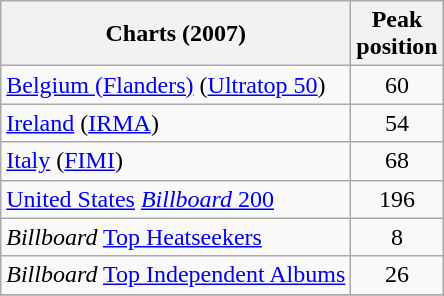<table class="wikitable sortable">
<tr>
<th align="left">Charts (2007)</th>
<th style="text-align:center;">Peak<br>position</th>
</tr>
<tr>
<td align="left"><a href='#'>Belgium (Flanders)</a> (<a href='#'>Ultratop 50</a>)</td>
<td style="text-align:center;">60</td>
</tr>
<tr>
<td align="left"><a href='#'>Ireland</a> (<a href='#'>IRMA</a>)</td>
<td style="text-align:center;">54</td>
</tr>
<tr>
<td align="left"><a href='#'>Italy</a> (<a href='#'>FIMI</a>)</td>
<td align="center">68</td>
</tr>
<tr>
<td align="left"><a href='#'>United States</a> <a href='#'><em>Billboard</em> 200</a></td>
<td style="text-align:center;">196</td>
</tr>
<tr>
<td align="left"><em>Billboard</em> <a href='#'>Top Heatseekers</a></td>
<td style="text-align:center;">8</td>
</tr>
<tr>
<td align="left"><em>Billboard</em> <a href='#'>Top Independent Albums</a></td>
<td style="text-align:center;">26</td>
</tr>
<tr>
</tr>
</table>
